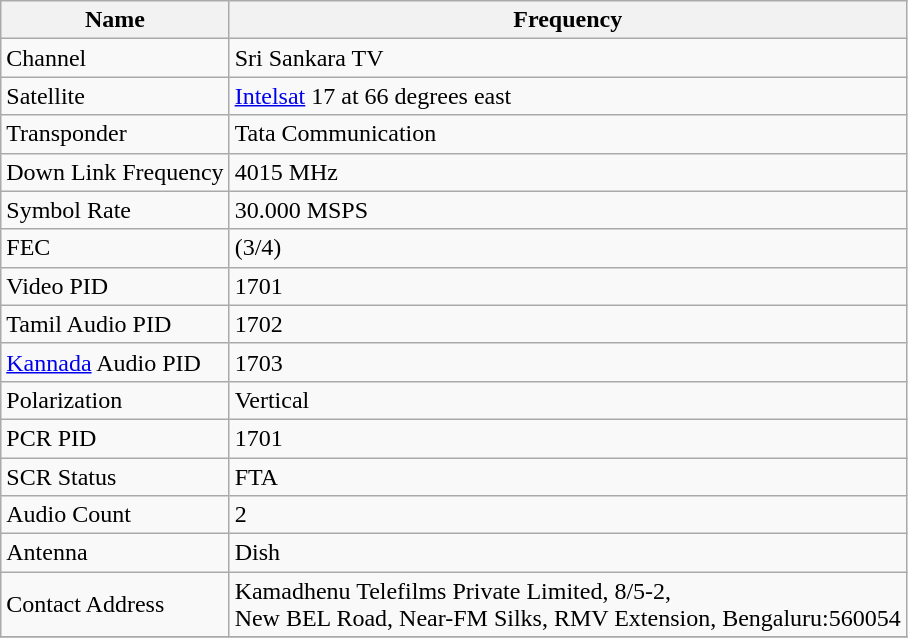<table class="wikitable">
<tr>
<th>Name</th>
<th>Frequency</th>
</tr>
<tr>
<td>Channel</td>
<td>Sri Sankara TV</td>
</tr>
<tr>
<td>Satellite</td>
<td><a href='#'>Intelsat</a> 17 at 66 degrees east</td>
</tr>
<tr>
<td>Transponder</td>
<td>Tata Communication</td>
</tr>
<tr>
<td>Down Link Frequency</td>
<td>4015 MHz</td>
</tr>
<tr>
<td>Symbol Rate</td>
<td>30.000 MSPS</td>
</tr>
<tr>
<td>FEC</td>
<td>(3/4)</td>
</tr>
<tr>
<td>Video PID</td>
<td>1701</td>
</tr>
<tr>
<td>Tamil Audio PID</td>
<td>1702</td>
</tr>
<tr>
<td><a href='#'>Kannada</a> Audio PID</td>
<td>1703</td>
</tr>
<tr>
<td>Polarization</td>
<td>Vertical</td>
</tr>
<tr>
<td>PCR PID</td>
<td>1701</td>
</tr>
<tr>
<td>SCR Status</td>
<td>FTA</td>
</tr>
<tr>
<td>Audio Count</td>
<td>2</td>
</tr>
<tr>
<td>Antenna</td>
<td>Dish</td>
</tr>
<tr>
<td>Contact Address</td>
<td>Kamadhenu Telefilms Private Limited, 8/5-2,<br>New BEL Road, Near-FM Silks, RMV Extension, Bengaluru:560054</td>
</tr>
<tr>
</tr>
</table>
